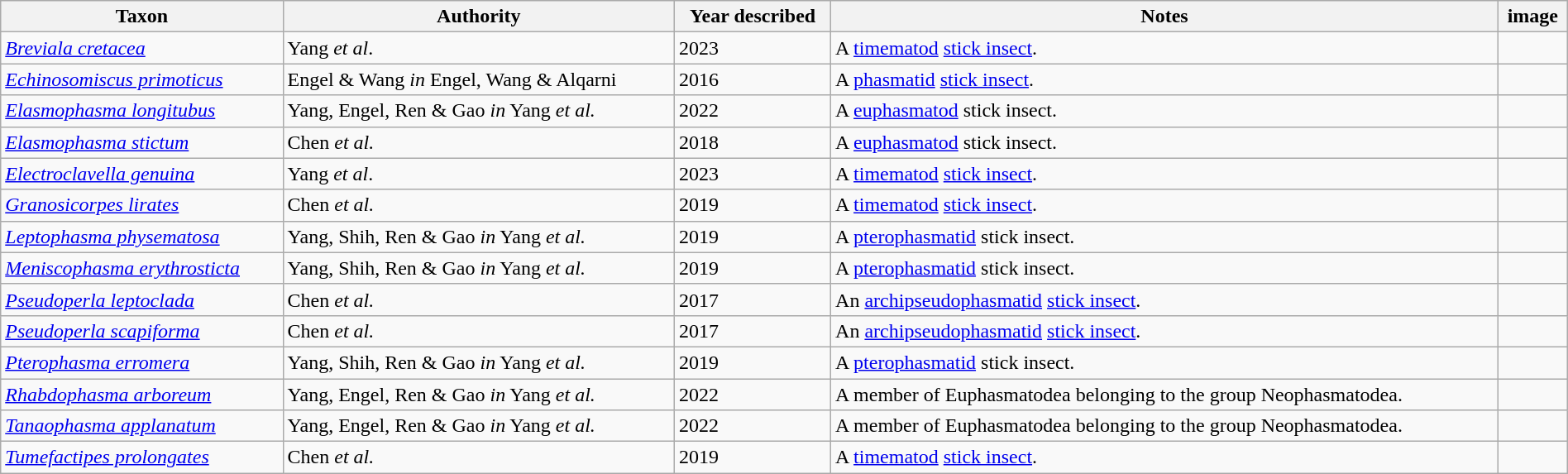<table class="wikitable sortable" align="center" width="100%">
<tr>
<th>Taxon</th>
<th>Authority</th>
<th>Year described</th>
<th>Notes</th>
<th>image</th>
</tr>
<tr>
<td><em><a href='#'>Breviala cretacea</a></em></td>
<td>Yang <em>et al</em>.</td>
<td>2023</td>
<td>A <a href='#'>timematod</a> <a href='#'>stick insect</a>.</td>
<td></td>
</tr>
<tr>
<td><em><a href='#'>Echinosomiscus primoticus</a></em></td>
<td>Engel & Wang <em>in</em> Engel, Wang & Alqarni</td>
<td>2016</td>
<td>A <a href='#'>phasmatid</a> <a href='#'>stick insect</a>.</td>
<td></td>
</tr>
<tr>
<td><em><a href='#'>Elasmophasma longitubus</a></em></td>
<td>Yang, Engel, Ren & Gao <em>in</em> Yang <em>et al.</em></td>
<td>2022</td>
<td>A <a href='#'>euphasmatod</a> stick insect.</td>
<td></td>
</tr>
<tr>
<td><em><a href='#'>Elasmophasma stictum</a></em></td>
<td>Chen <em>et al.</em></td>
<td>2018</td>
<td>A <a href='#'>euphasmatod</a> stick insect.</td>
<td></td>
</tr>
<tr>
<td><em><a href='#'>Electroclavella genuina</a></em></td>
<td>Yang <em>et al</em>.</td>
<td>2023</td>
<td>A <a href='#'>timematod</a> <a href='#'>stick insect</a>.</td>
<td></td>
</tr>
<tr>
<td><em><a href='#'>Granosicorpes lirates</a></em></td>
<td>Chen <em>et al.</em></td>
<td>2019</td>
<td>A <a href='#'>timematod</a> <a href='#'>stick insect</a>.</td>
<td></td>
</tr>
<tr>
<td><em><a href='#'>Leptophasma physematosa</a></em></td>
<td>Yang, Shih, Ren & Gao <em>in</em> Yang <em>et al.</em></td>
<td>2019</td>
<td>A <a href='#'>pterophasmatid</a> stick insect.</td>
<td></td>
</tr>
<tr>
<td><em><a href='#'>Meniscophasma erythrosticta</a></em></td>
<td>Yang, Shih, Ren & Gao <em>in</em> Yang <em>et al.</em></td>
<td>2019</td>
<td>A <a href='#'>pterophasmatid</a> stick insect.</td>
<td></td>
</tr>
<tr>
<td><em><a href='#'>Pseudoperla leptoclada</a></em></td>
<td>Chen <em>et al.</em></td>
<td>2017</td>
<td>An <a href='#'>archipseudophasmatid</a> <a href='#'>stick insect</a>.</td>
<td></td>
</tr>
<tr>
<td><em><a href='#'>Pseudoperla scapiforma</a></em></td>
<td>Chen <em>et al.</em></td>
<td>2017</td>
<td>An <a href='#'>archipseudophasmatid</a> <a href='#'>stick insect</a>.</td>
<td></td>
</tr>
<tr>
<td><em><a href='#'>Pterophasma erromera</a></em></td>
<td>Yang, Shih, Ren & Gao <em>in</em> Yang <em>et al.</em></td>
<td>2019</td>
<td>A <a href='#'>pterophasmatid</a> stick insect.</td>
<td></td>
</tr>
<tr>
<td><em><a href='#'>Rhabdophasma arboreum</a></em></td>
<td>Yang, Engel, Ren & Gao <em>in</em> Yang <em>et al.</em></td>
<td>2022</td>
<td>A member of Euphasmatodea belonging to the group Neophasmatodea.</td>
<td></td>
</tr>
<tr>
<td><em><a href='#'>Tanaophasma applanatum</a></em></td>
<td>Yang, Engel, Ren & Gao <em>in</em> Yang <em>et al.</em></td>
<td>2022</td>
<td>A member of Euphasmatodea belonging to the group Neophasmatodea.</td>
<td></td>
</tr>
<tr>
<td><em><a href='#'>Tumefactipes prolongates</a></em></td>
<td>Chen <em>et al.</em></td>
<td>2019</td>
<td>A <a href='#'>timematod</a> <a href='#'>stick insect</a>.</td>
<td></td>
</tr>
</table>
